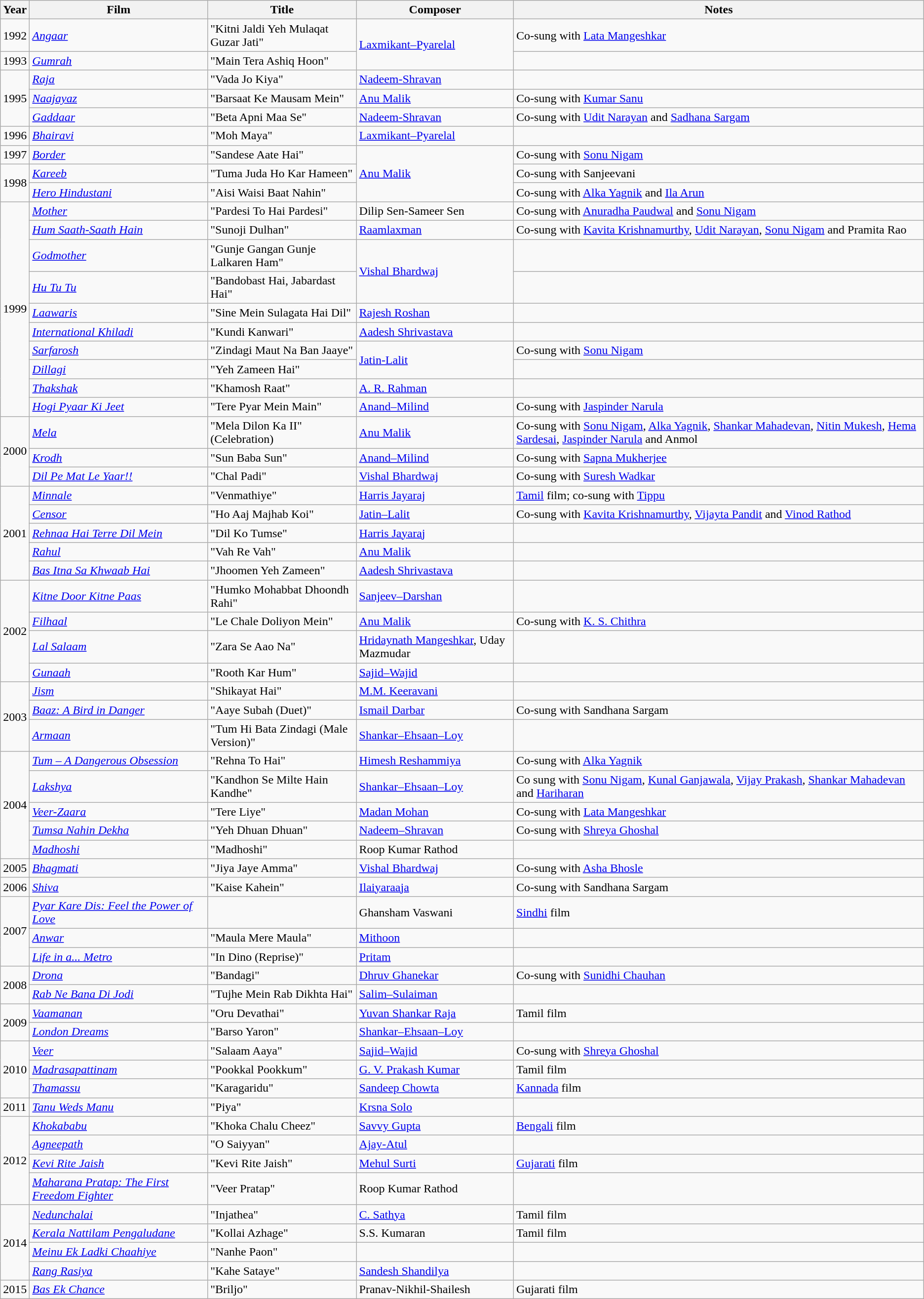<table class="wikitable">
<tr>
<th>Year</th>
<th>Film</th>
<th>Title</th>
<th>Composer</th>
<th>Notes</th>
</tr>
<tr>
<td>1992</td>
<td><a href='#'><em>Angaar</em></a></td>
<td>"Kitni Jaldi Yeh Mulaqat Guzar Jati"</td>
<td rowspan="2"><a href='#'>Laxmikant–Pyarelal</a></td>
<td>Co-sung with <a href='#'>Lata Mangeshkar</a></td>
</tr>
<tr>
<td>1993</td>
<td><a href='#'><em>Gumrah</em></a></td>
<td>"Main Tera Ashiq Hoon"</td>
<td></td>
</tr>
<tr>
<td rowspan="3">1995</td>
<td><em><a href='#'>Raja</a></em></td>
<td>"Vada Jo Kiya"</td>
<td><a href='#'>Nadeem-Shravan</a></td>
<td></td>
</tr>
<tr>
<td><em><a href='#'>Naajayaz</a></em></td>
<td>"Barsaat Ke Mausam Mein"</td>
<td><a href='#'>Anu Malik</a></td>
<td>Co-sung with <a href='#'>Kumar Sanu</a></td>
</tr>
<tr>
<td><a href='#'><em>Gaddaar</em></a></td>
<td>"Beta Apni Maa Se"</td>
<td><a href='#'>Nadeem-Shravan</a></td>
<td>Co-sung with <a href='#'>Udit Narayan</a> and <a href='#'>Sadhana Sargam</a></td>
</tr>
<tr>
<td>1996</td>
<td><em><a href='#'>Bhairavi</a></em></td>
<td>"Moh Maya"</td>
<td><a href='#'>Laxmikant–Pyarelal</a></td>
<td></td>
</tr>
<tr>
<td>1997</td>
<td><em><a href='#'>Border</a></em></td>
<td>"Sandese Aate Hai"</td>
<td rowspan="3"><a href='#'>Anu Malik</a></td>
<td>Co-sung with <a href='#'>Sonu Nigam</a></td>
</tr>
<tr>
<td rowspan="2">1998</td>
<td><em><a href='#'>Kareeb</a></em></td>
<td>"Tuma Juda Ho Kar Hameen"</td>
<td>Co-sung with Sanjeevani</td>
</tr>
<tr>
<td><em><a href='#'>Hero Hindustani</a></em></td>
<td>"Aisi Waisi Baat Nahin"</td>
<td>Co-sung with <a href='#'>Alka Yagnik</a> and <a href='#'>Ila Arun</a></td>
</tr>
<tr>
<td rowspan="10">1999</td>
<td><em><a href='#'>Mother</a></em></td>
<td>"Pardesi To Hai Pardesi"</td>
<td>Dilip Sen-Sameer Sen</td>
<td>Co-sung with <a href='#'>Anuradha Paudwal</a> and <a href='#'>Sonu Nigam</a></td>
</tr>
<tr>
<td><em><a href='#'>Hum Saath-Saath Hain</a></em></td>
<td>"Sunoji Dulhan"</td>
<td><a href='#'>Raamlaxman</a></td>
<td>Co-sung with <a href='#'>Kavita Krishnamurthy</a>, <a href='#'>Udit Narayan</a>, <a href='#'>Sonu Nigam</a> and Pramita Rao</td>
</tr>
<tr>
<td><em><a href='#'>Godmother</a></em></td>
<td>"Gunje Gangan Gunje Lalkaren  Ham"</td>
<td rowspan="2"><a href='#'>Vishal Bhardwaj</a></td>
<td></td>
</tr>
<tr>
<td><em><a href='#'>Hu Tu Tu</a></em></td>
<td>"Bandobast Hai, Jabardast Hai"</td>
<td></td>
</tr>
<tr>
<td><em><a href='#'>Laawaris</a></em></td>
<td>"Sine Mein Sulagata Hai Dil"</td>
<td><a href='#'>Rajesh Roshan</a></td>
<td></td>
</tr>
<tr>
<td><em><a href='#'>International Khiladi</a></em></td>
<td>"Kundi Kanwari"</td>
<td><a href='#'>Aadesh Shrivastava</a></td>
<td></td>
</tr>
<tr>
<td><em><a href='#'>Sarfarosh</a></em></td>
<td>"Zindagi Maut Na Ban Jaaye"</td>
<td rowspan="2"><a href='#'>Jatin-Lalit</a></td>
<td>Co-sung with <a href='#'>Sonu Nigam</a></td>
</tr>
<tr>
<td><em><a href='#'>Dillagi</a></em></td>
<td>"Yeh Zameen Hai"</td>
<td></td>
</tr>
<tr>
<td><em><a href='#'>Thakshak</a></em></td>
<td>"Khamosh Raat"</td>
<td><a href='#'>A. R. Rahman</a></td>
<td></td>
</tr>
<tr>
<td><em><a href='#'>Hogi Pyaar Ki Jeet</a></em></td>
<td>"Tere Pyar Mein Main"</td>
<td><a href='#'>Anand–Milind</a></td>
<td>Co-sung with <a href='#'>Jaspinder Narula</a></td>
</tr>
<tr>
<td rowspan="3">2000</td>
<td><em><a href='#'>Mela</a></em></td>
<td>"Mela Dilon Ka II" (Celebration)</td>
<td><a href='#'>Anu Malik</a></td>
<td>Co-sung with <a href='#'>Sonu Nigam</a>, <a href='#'>Alka Yagnik</a>, <a href='#'>Shankar Mahadevan</a>, <a href='#'>Nitin Mukesh</a>, <a href='#'>Hema Sardesai</a>, <a href='#'>Jaspinder Narula</a> and Anmol</td>
</tr>
<tr>
<td><em><a href='#'>Krodh</a></em></td>
<td>"Sun Baba Sun"</td>
<td><a href='#'>Anand–Milind</a></td>
<td>Co-sung with <a href='#'>Sapna Mukherjee</a></td>
</tr>
<tr>
<td><em><a href='#'>Dil Pe Mat Le Yaar!!</a></em></td>
<td>"Chal Padi"</td>
<td><a href='#'>Vishal Bhardwaj</a></td>
<td>Co-sung with <a href='#'>Suresh Wadkar</a></td>
</tr>
<tr>
<td rowspan="5">2001</td>
<td><em><a href='#'>Minnale</a></em></td>
<td>"Venmathiye"</td>
<td><a href='#'>Harris Jayaraj</a></td>
<td><a href='#'>Tamil</a> film; co-sung with <a href='#'>Tippu</a></td>
</tr>
<tr>
<td><a href='#'><em>Censor</em></a></td>
<td>"Ho Aaj Majhab Koi"</td>
<td><a href='#'>Jatin–Lalit</a></td>
<td>Co-sung with <a href='#'>Kavita Krishnamurthy</a>, <a href='#'>Vijayta Pandit</a> and <a href='#'>Vinod Rathod</a></td>
</tr>
<tr>
<td><em><a href='#'>Rehnaa Hai Terre Dil Mein</a></em></td>
<td>"Dil Ko Tumse"</td>
<td><a href='#'>Harris Jayaraj</a></td>
<td></td>
</tr>
<tr>
<td><a href='#'><em>Rahul</em></a></td>
<td>"Vah Re Vah"</td>
<td><a href='#'>Anu Malik</a></td>
<td></td>
</tr>
<tr>
<td><em><a href='#'>Bas Itna Sa Khwaab Hai</a></em></td>
<td>"Jhoomen Yeh Zameen"</td>
<td><a href='#'>Aadesh Shrivastava</a></td>
<td></td>
</tr>
<tr>
<td rowspan="4">2002</td>
<td><em><a href='#'>Kitne Door Kitne Paas</a></em></td>
<td>"Humko Mohabbat Dhoondh Rahi"</td>
<td><a href='#'>Sanjeev–Darshan</a></td>
<td></td>
</tr>
<tr>
<td><em><a href='#'>Filhaal</a></em></td>
<td>"Le Chale Doliyon Mein"</td>
<td><a href='#'>Anu Malik</a></td>
<td>Co-sung with <a href='#'>K. S. Chithra</a></td>
</tr>
<tr>
<td><a href='#'><em>Lal Salaam</em></a></td>
<td>"Zara Se Aao Na"</td>
<td><a href='#'>Hridaynath Mangeshkar</a>, Uday Mazmudar</td>
<td></td>
</tr>
<tr>
<td><em><a href='#'>Gunaah</a></em></td>
<td>"Rooth Kar Hum"</td>
<td><a href='#'>Sajid–Wajid</a></td>
<td></td>
</tr>
<tr>
<td rowspan="3">2003</td>
<td><em><a href='#'>Jism</a></em></td>
<td>"Shikayat Hai"</td>
<td><a href='#'>M.M. Keeravani</a></td>
<td></td>
</tr>
<tr>
<td><em><a href='#'>Baaz: A Bird in Danger</a></em></td>
<td>"Aaye Subah (Duet)"</td>
<td><a href='#'>Ismail Darbar</a></td>
<td>Co-sung with Sandhana Sargam</td>
</tr>
<tr>
<td><em><a href='#'>Armaan</a></em></td>
<td>"Tum Hi Bata Zindagi (Male Version)"</td>
<td><a href='#'>Shankar–Ehsaan–Loy</a></td>
<td></td>
</tr>
<tr>
<td rowspan="5">2004</td>
<td><em><a href='#'>Tum – A Dangerous Obsession</a></em></td>
<td>"Rehna To Hai"</td>
<td><a href='#'>Himesh Reshammiya</a></td>
<td>Co-sung with <a href='#'>Alka Yagnik</a></td>
</tr>
<tr>
<td><em><a href='#'>Lakshya</a></em></td>
<td>"Kandhon Se Milte Hain Kandhe"</td>
<td><a href='#'>Shankar–Ehsaan–Loy</a></td>
<td>Co sung with <a href='#'>Sonu Nigam</a>, <a href='#'>Kunal Ganjawala</a>, <a href='#'>Vijay Prakash</a>, <a href='#'>Shankar Mahadevan</a> and <a href='#'>Hariharan</a></td>
</tr>
<tr>
<td><em><a href='#'>Veer-Zaara</a></em></td>
<td>"Tere Liye"</td>
<td><a href='#'>Madan Mohan</a></td>
<td>Co-sung with <a href='#'>Lata Mangeshkar</a></td>
</tr>
<tr>
<td><em><a href='#'>Tumsa Nahin Dekha</a></em></td>
<td>"Yeh Dhuan Dhuan"</td>
<td><a href='#'>Nadeem–Shravan</a></td>
<td>Co-sung with <a href='#'>Shreya Ghoshal</a></td>
</tr>
<tr>
<td><em><a href='#'>Madhoshi</a></em></td>
<td>"Madhoshi"</td>
<td>Roop Kumar Rathod</td>
<td></td>
</tr>
<tr>
<td>2005</td>
<td><em><a href='#'>Bhagmati</a></em></td>
<td>"Jiya Jaye Amma"</td>
<td><a href='#'>Vishal Bhardwaj</a></td>
<td>Co-sung with <a href='#'>Asha Bhosle</a></td>
</tr>
<tr>
<td>2006</td>
<td><a href='#'><em>Shiva</em></a></td>
<td>"Kaise Kahein"</td>
<td><a href='#'>Ilaiyaraaja</a></td>
<td>Co-sung with Sandhana Sargam</td>
</tr>
<tr>
<td rowspan="3">2007</td>
<td><a href='#'><em>Pyar Kare Dis: Feel the Power of Love</em></a></td>
<td></td>
<td>Ghansham Vaswani</td>
<td><a href='#'>Sindhi</a> film</td>
</tr>
<tr>
<td><em><a href='#'>Anwar</a></em></td>
<td>"Maula Mere Maula"</td>
<td><a href='#'>Mithoon</a></td>
<td></td>
</tr>
<tr>
<td><em><a href='#'>Life in a... Metro</a></em></td>
<td>"In Dino (Reprise)"</td>
<td><a href='#'>Pritam</a></td>
<td></td>
</tr>
<tr>
<td rowspan="2">2008</td>
<td><em><a href='#'>Drona</a></em></td>
<td>"Bandagi"</td>
<td><a href='#'>Dhruv Ghanekar</a></td>
<td>Co-sung with <a href='#'>Sunidhi Chauhan</a></td>
</tr>
<tr>
<td><a href='#'><em>Rab Ne Bana Di Jodi</em></a></td>
<td>"Tujhe Mein Rab Dikhta Hai"</td>
<td><a href='#'>Salim–Sulaiman</a></td>
<td></td>
</tr>
<tr>
<td rowspan="2">2009</td>
<td><em><a href='#'>Vaamanan</a></em></td>
<td>"Oru Devathai"</td>
<td><a href='#'>Yuvan Shankar Raja</a></td>
<td>Tamil film</td>
</tr>
<tr>
<td><em><a href='#'>London Dreams</a></em></td>
<td>"Barso Yaron"</td>
<td><a href='#'>Shankar–Ehsaan–Loy</a></td>
<td></td>
</tr>
<tr>
<td rowspan="3">2010</td>
<td><em><a href='#'>Veer</a></em></td>
<td>"Salaam Aaya"</td>
<td><a href='#'>Sajid–Wajid</a></td>
<td>Co-sung with <a href='#'>Shreya Ghoshal</a></td>
</tr>
<tr>
<td><em><a href='#'>Madrasapattinam</a></em></td>
<td>"Pookkal Pookkum"</td>
<td><a href='#'>G. V. Prakash Kumar</a></td>
<td>Tamil film</td>
</tr>
<tr>
<td><em><a href='#'>Thamassu</a></em></td>
<td>"Karagaridu"</td>
<td><a href='#'>Sandeep Chowta</a></td>
<td><a href='#'>Kannada</a> film</td>
</tr>
<tr>
<td>2011</td>
<td><em><a href='#'>Tanu Weds Manu</a></em></td>
<td>"Piya"</td>
<td><a href='#'>Krsna Solo</a></td>
<td></td>
</tr>
<tr>
<td rowspan="4">2012</td>
<td><em><a href='#'>Khokababu</a></em></td>
<td>"Khoka Chalu Cheez"</td>
<td><a href='#'>Savvy Gupta</a></td>
<td><a href='#'>Bengali</a> film</td>
</tr>
<tr>
<td><em><a href='#'>Agneepath</a></em></td>
<td>"O Saiyyan"</td>
<td><a href='#'>Ajay-Atul</a></td>
<td></td>
</tr>
<tr>
<td><a href='#'><em>Kevi Rite Jaish</em></a></td>
<td>"Kevi Rite Jaish"</td>
<td><a href='#'>Mehul Surti</a></td>
<td><a href='#'>Gujarati</a> film</td>
</tr>
<tr>
<td><em><a href='#'>Maharana Pratap: The First Freedom Fighter</a></em></td>
<td>"Veer Pratap"</td>
<td>Roop Kumar Rathod</td>
<td></td>
</tr>
<tr>
<td rowspan="4">2014</td>
<td><em><a href='#'>Nedunchalai</a></em></td>
<td>"Injathea"</td>
<td><a href='#'>C. Sathya</a></td>
<td>Tamil film</td>
</tr>
<tr>
<td><em><a href='#'>Kerala Nattilam Pengaludane</a></em></td>
<td>"Kollai Azhage"</td>
<td>S.S. Kumaran</td>
<td>Tamil film</td>
</tr>
<tr>
<td><em><a href='#'>Meinu Ek Ladki Chaahiye</a></em></td>
<td>"Nanhe Paon"</td>
<td></td>
<td></td>
</tr>
<tr>
<td><em><a href='#'>Rang Rasiya</a></em></td>
<td>"Kahe Sataye"</td>
<td><a href='#'>Sandesh Shandilya</a></td>
<td></td>
</tr>
<tr>
<td>2015</td>
<td><em><a href='#'>Bas Ek Chance</a></em></td>
<td>"Briljo"</td>
<td>Pranav-Nikhil-Shailesh</td>
<td>Gujarati film</td>
</tr>
</table>
